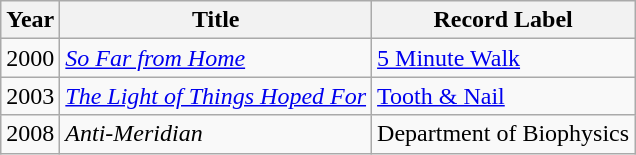<table class="wikitable" border="1">
<tr>
<th>Year</th>
<th>Title</th>
<th>Record Label</th>
</tr>
<tr>
<td>2000</td>
<td><em><a href='#'>So Far from Home</a></em></td>
<td><a href='#'>5 Minute Walk</a></td>
</tr>
<tr>
<td>2003</td>
<td><em><a href='#'>The Light of Things Hoped For</a></em></td>
<td><a href='#'>Tooth & Nail</a></td>
</tr>
<tr>
<td>2008</td>
<td><em>Anti-Meridian</em></td>
<td>Department of Biophysics</td>
</tr>
</table>
